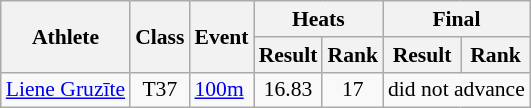<table class=wikitable style="font-size:90%">
<tr>
<th rowspan="2">Athlete</th>
<th rowspan="2">Class</th>
<th rowspan="2">Event</th>
<th colspan="2">Heats</th>
<th colspan="2">Final</th>
</tr>
<tr>
<th>Result</th>
<th>Rank</th>
<th>Result</th>
<th>Rank</th>
</tr>
<tr>
<td><a href='#'>Liene Gruzīte</a></td>
<td style="text-align:center;">T37</td>
<td><a href='#'>100m</a></td>
<td style="text-align:center;">16.83</td>
<td style="text-align:center;">17</td>
<td style="text-align:center;" colspan="2">did not advance</td>
</tr>
</table>
